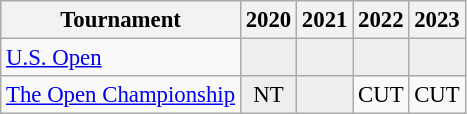<table class="wikitable" style="font-size:95%;text-align:center;">
<tr>
<th>Tournament</th>
<th>2020</th>
<th>2021</th>
<th>2022</th>
<th>2023</th>
</tr>
<tr>
<td align=left><a href='#'>U.S. Open</a></td>
<td style="background:#eeeeee;"></td>
<td style="background:#eeeeee;"></td>
<td style="background:#eeeeee;"></td>
<td style="background:#eeeeee;"></td>
</tr>
<tr>
<td align=left><a href='#'>The Open Championship</a></td>
<td style="background:#eeeeee;">NT</td>
<td style="background:#eeeeee;"></td>
<td>CUT</td>
<td>CUT</td>
</tr>
</table>
